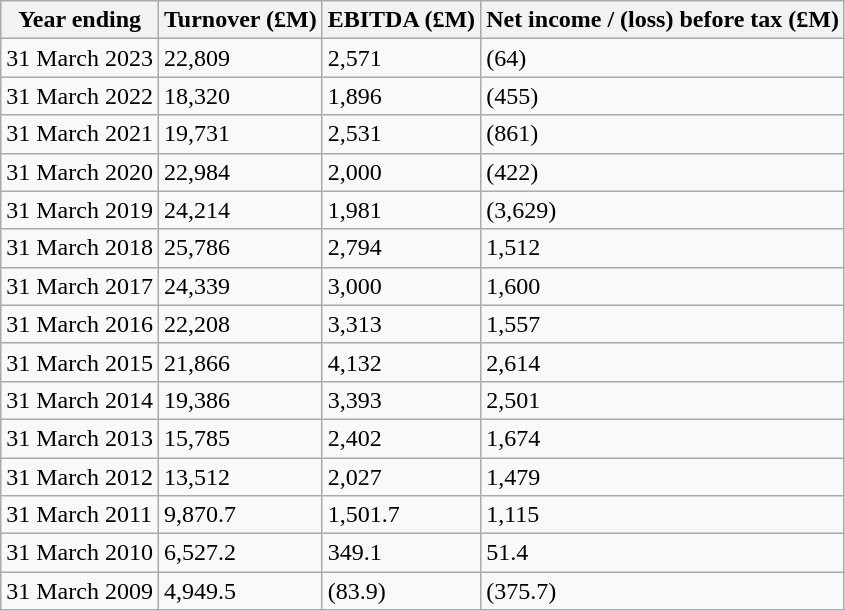<table class="wikitable">
<tr>
<th>Year ending</th>
<th>Turnover (£M)</th>
<th>EBITDA (£M)</th>
<th>Net income / (loss) before tax (£M)</th>
</tr>
<tr>
<td>31 March 2023</td>
<td>22,809</td>
<td>2,571</td>
<td>(64)</td>
</tr>
<tr>
<td>31 March 2022</td>
<td>18,320</td>
<td>1,896</td>
<td>(455)</td>
</tr>
<tr>
<td>31 March 2021</td>
<td>19,731</td>
<td>2,531</td>
<td>(861)</td>
</tr>
<tr>
<td>31 March 2020</td>
<td>22,984</td>
<td>2,000</td>
<td>(422)</td>
</tr>
<tr>
<td>31 March 2019</td>
<td>24,214</td>
<td>1,981</td>
<td>(3,629)</td>
</tr>
<tr>
<td>31 March 2018</td>
<td>25,786</td>
<td>2,794</td>
<td>1,512</td>
</tr>
<tr>
<td>31 March 2017</td>
<td>24,339</td>
<td>3,000</td>
<td>1,600</td>
</tr>
<tr>
<td>31 March 2016</td>
<td>22,208</td>
<td>3,313</td>
<td>1,557</td>
</tr>
<tr>
<td>31 March 2015</td>
<td>21,866</td>
<td>4,132</td>
<td>2,614</td>
</tr>
<tr>
<td>31 March 2014</td>
<td>19,386</td>
<td>3,393</td>
<td>2,501</td>
</tr>
<tr>
<td>31 March 2013</td>
<td>15,785</td>
<td>2,402</td>
<td>1,674</td>
</tr>
<tr>
<td>31 March 2012</td>
<td>13,512</td>
<td>2,027</td>
<td>1,479</td>
</tr>
<tr>
<td>31 March 2011</td>
<td>9,870.7</td>
<td>1,501.7</td>
<td>1,115</td>
</tr>
<tr>
<td>31 March 2010</td>
<td>6,527.2</td>
<td>349.1</td>
<td>51.4</td>
</tr>
<tr>
<td>31 March 2009</td>
<td>4,949.5</td>
<td>(83.9)</td>
<td>(375.7)</td>
</tr>
</table>
